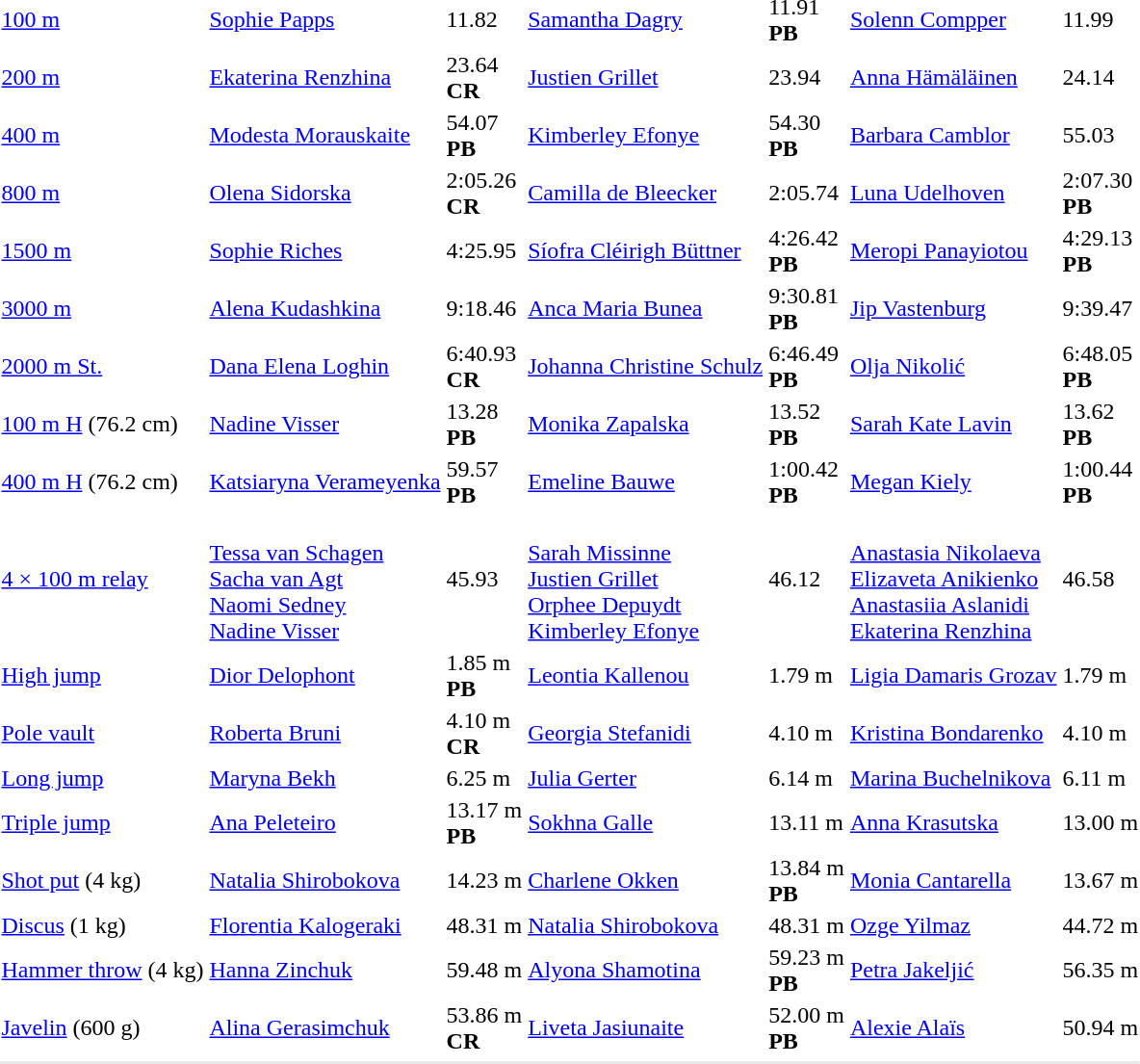<table>
<tr>
<td><a href='#'>100 m</a></td>
<td><a href='#'>Sophie Papps</a><br> </td>
<td>11.82</td>
<td><a href='#'>Samantha Dagry</a><br> </td>
<td>11.91 <br> <strong>PB</strong></td>
<td><a href='#'>Solenn Compper</a><br> </td>
<td>11.99</td>
</tr>
<tr>
<td><a href='#'>200 m</a></td>
<td><a href='#'>Ekaterina Renzhina</a><br> </td>
<td>23.64 <br> <strong>CR</strong></td>
<td><a href='#'>Justien Grillet</a><br> </td>
<td>23.94</td>
<td><a href='#'>Anna Hämäläinen</a><br> </td>
<td>24.14</td>
</tr>
<tr>
<td><a href='#'>400 m</a></td>
<td><a href='#'>Modesta Morauskaite</a><br> </td>
<td>54.07 <br> <strong>PB</strong></td>
<td><a href='#'>Kimberley Efonye</a><br> </td>
<td>54.30 <br> <strong>PB</strong></td>
<td><a href='#'>Barbara Camblor</a><br> </td>
<td>55.03</td>
</tr>
<tr>
<td><a href='#'>800 m</a></td>
<td><a href='#'>Olena Sidorska</a><br> </td>
<td>2:05.26 <br> <strong>CR</strong></td>
<td><a href='#'>Camilla de Bleecker</a><br> </td>
<td>2:05.74</td>
<td><a href='#'>Luna Udelhoven</a><br> </td>
<td>2:07.30 <br> <strong>PB</strong></td>
</tr>
<tr>
<td><a href='#'>1500 m</a></td>
<td><a href='#'>Sophie Riches</a><br> </td>
<td>4:25.95</td>
<td><a href='#'>Síofra Cléirigh Büttner</a><br> </td>
<td>4:26.42 <br> <strong>PB</strong></td>
<td><a href='#'>Meropi Panayiotou</a><br> </td>
<td>4:29.13 <br> <strong>PB</strong></td>
</tr>
<tr>
<td><a href='#'>3000 m</a></td>
<td><a href='#'>Alena Kudashkina</a><br> </td>
<td>9:18.46</td>
<td><a href='#'>Anca Maria Bunea</a><br> </td>
<td>9:30.81 <br> <strong>PB</strong></td>
<td><a href='#'>Jip Vastenburg</a><br> </td>
<td>9:39.47</td>
</tr>
<tr>
<td><a href='#'>2000 m St.</a></td>
<td><a href='#'>Dana Elena Loghin</a><br> </td>
<td>6:40.93 <br> <strong>CR</strong></td>
<td><a href='#'>Johanna Christine Schulz</a><br> </td>
<td>6:46.49 <br> <strong>PB</strong></td>
<td><a href='#'>Olja Nikolić</a><br> </td>
<td>6:48.05 <br> <strong>PB</strong></td>
</tr>
<tr>
<td><a href='#'>100 m H</a> (76.2 cm)</td>
<td><a href='#'>Nadine Visser</a><br> </td>
<td>13.28 <br> <strong>PB</strong></td>
<td><a href='#'>Monika Zapalska</a><br> </td>
<td>13.52 <br> <strong>PB</strong></td>
<td><a href='#'>Sarah Kate Lavin</a><br> </td>
<td>13.62 <br> <strong>PB</strong></td>
</tr>
<tr>
<td><a href='#'>400 m H</a> (76.2 cm)</td>
<td><a href='#'>Katsiaryna Verameyenka</a><br> </td>
<td>59.57 <br> <strong>PB</strong></td>
<td><a href='#'>Emeline Bauwe</a><br> </td>
<td>1:00.42 <br> <strong>PB</strong></td>
<td><a href='#'>Megan Kiely</a><br> </td>
<td>1:00.44 <br> <strong>PB</strong></td>
</tr>
<tr>
<td><a href='#'>4 × 100 m relay</a></td>
<td> <br> <a href='#'>Tessa van Schagen</a> <br> <a href='#'>Sacha van Agt</a> <br> <a href='#'>Naomi Sedney</a> <br> <a href='#'>Nadine Visser</a></td>
<td>45.93</td>
<td> <br> <a href='#'>Sarah Missinne</a> <br> <a href='#'>Justien Grillet</a> <br> <a href='#'>Orphee Depuydt</a> <br> <a href='#'>Kimberley Efonye</a></td>
<td>46.12</td>
<td> <br> <a href='#'>Anastasia Nikolaeva</a> <br> <a href='#'>Elizaveta Anikienko</a> <br> <a href='#'>Anastasiia Aslanidi</a> <br> <a href='#'>Ekaterina Renzhina</a></td>
<td>46.58</td>
</tr>
<tr>
<td><a href='#'>High jump</a></td>
<td><a href='#'>Dior Delophont</a><br> </td>
<td>1.85 m <br> <strong>PB</strong></td>
<td><a href='#'>Leontia Kallenou</a><br> </td>
<td>1.79 m</td>
<td><a href='#'>Ligia Damaris Grozav</a><br> </td>
<td>1.79 m</td>
</tr>
<tr>
<td><a href='#'>Pole vault</a></td>
<td><a href='#'>Roberta Bruni</a><br> </td>
<td>4.10 m <br> <strong>CR</strong></td>
<td><a href='#'>Georgia Stefanidi</a><br> </td>
<td>4.10 m</td>
<td><a href='#'>Kristina Bondarenko</a><br> </td>
<td>4.10 m</td>
</tr>
<tr>
<td><a href='#'>Long jump</a></td>
<td><a href='#'>Maryna Bekh</a><br> </td>
<td>6.25 m</td>
<td><a href='#'>Julia Gerter</a><br> </td>
<td>6.14 m</td>
<td><a href='#'>Marina Buchelnikova</a><br> </td>
<td>6.11 m</td>
</tr>
<tr>
<td><a href='#'>Triple jump</a></td>
<td><a href='#'>Ana Peleteiro</a><br> </td>
<td>13.17 m <br> <strong>PB</strong></td>
<td><a href='#'>Sokhna Galle</a><br> </td>
<td>13.11 m</td>
<td><a href='#'>Anna Krasutska</a><br> </td>
<td>13.00 m</td>
</tr>
<tr>
<td><a href='#'>Shot put</a> (4 kg)</td>
<td><a href='#'>Natalia Shirobokova</a><br> </td>
<td>14.23 m</td>
<td><a href='#'>Charlene Okken</a><br> </td>
<td>13.84 m <br> <strong>PB</strong></td>
<td><a href='#'>Monia Cantarella</a><br> </td>
<td>13.67 m</td>
</tr>
<tr>
<td><a href='#'>Discus</a> (1 kg)</td>
<td><a href='#'>Florentia Kalogeraki</a><br> </td>
<td>48.31 m</td>
<td><a href='#'>Natalia Shirobokova</a><br> </td>
<td>48.31 m</td>
<td><a href='#'>Ozge Yilmaz</a><br> </td>
<td>44.72 m</td>
</tr>
<tr>
<td><a href='#'>Hammer throw</a> (4 kg)</td>
<td><a href='#'>Hanna Zinchuk</a><br> </td>
<td>59.48 m</td>
<td><a href='#'>Alyona Shamotina</a><br> </td>
<td>59.23 m <br> <strong>PB</strong></td>
<td><a href='#'>Petra Jakeljić</a><br> </td>
<td>56.35 m</td>
</tr>
<tr>
<td><a href='#'>Javelin</a> (600 g)</td>
<td><a href='#'>Alina Gerasimchuk</a><br> </td>
<td>53.86 m <br> <strong>CR</strong></td>
<td><a href='#'>Liveta Jasiunaite</a><br> </td>
<td>52.00 m <br> <strong>PB</strong></td>
<td><a href='#'>Alexie Alaïs</a><br> </td>
<td>50.94 m</td>
</tr>
<tr>
</tr>
<tr bgcolor= e8e8e8>
<td colspan=7></td>
</tr>
</table>
